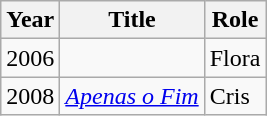<table class="wikitable sortable">
<tr>
<th>Year</th>
<th>Title</th>
<th>Role</th>
</tr>
<tr>
<td>2006</td>
<td><em></em></td>
<td>Flora</td>
</tr>
<tr>
<td>2008</td>
<td><em><a href='#'>Apenas o Fim</a></em></td>
<td>Cris</td>
</tr>
</table>
